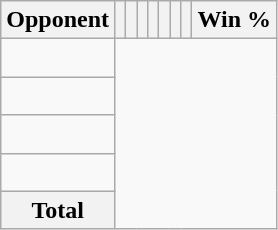<table class="wikitable sortable collapsible collapsed" style="text-align: center;">
<tr>
<th>Opponent</th>
<th></th>
<th></th>
<th></th>
<th></th>
<th></th>
<th></th>
<th></th>
<th>Win %</th>
</tr>
<tr>
<td align="left"><br></td>
</tr>
<tr>
<td align="left"><br></td>
</tr>
<tr>
<td align="left"><br></td>
</tr>
<tr>
<td align="left"><br></td>
</tr>
<tr class="sortbottom">
<th>Total<br></th>
</tr>
</table>
